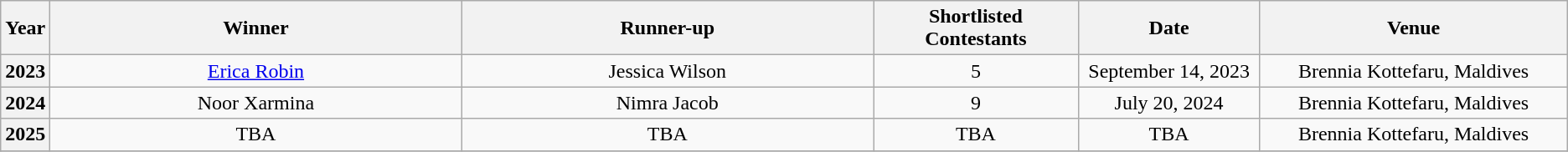<table class="wikitable" style="text-align:center;">
<tr>
<th>Year</th>
<th width=370>Winner</th>
<th width=370>Runner-up</th>
<th width=170>Shortlisted Contestants</th>
<th width=150>Date</th>
<th width=270>Venue</th>
</tr>
<tr>
<th>2023</th>
<td><a href='#'>Erica Robin</a></td>
<td>Jessica Wilson</td>
<td>5</td>
<td>September 14, 2023</td>
<td>Brennia Kottefaru, Maldives</td>
</tr>
<tr>
<th>2024</th>
<td>Noor Xarmina</td>
<td>Nimra Jacob</td>
<td>9</td>
<td>July 20, 2024</td>
<td>Brennia Kottefaru, Maldives</td>
</tr>
<tr>
<th>2025</th>
<td>TBA</td>
<td>TBA</td>
<td>TBA</td>
<td>TBA</td>
<td>Brennia Kottefaru, Maldives</td>
</tr>
<tr>
</tr>
</table>
